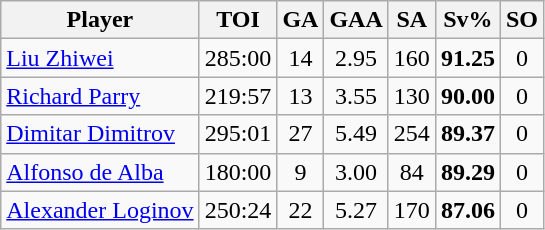<table class="wikitable sortable" style="text-align:center;">
<tr>
<th>Player</th>
<th>TOI</th>
<th>GA</th>
<th>GAA</th>
<th>SA</th>
<th>Sv%</th>
<th>SO</th>
</tr>
<tr>
<td style="text-align:left;"> <a href='#'>Liu Zhiwei</a></td>
<td>285:00</td>
<td>14</td>
<td>2.95</td>
<td>160</td>
<td><strong>91.25</strong></td>
<td>0</td>
</tr>
<tr>
<td style="text-align:left;"> <a href='#'>Richard Parry</a></td>
<td>219:57</td>
<td>13</td>
<td>3.55</td>
<td>130</td>
<td><strong>90.00</strong></td>
<td>0</td>
</tr>
<tr>
<td style="text-align:left;"> <a href='#'>Dimitar Dimitrov</a></td>
<td>295:01</td>
<td>27</td>
<td>5.49</td>
<td>254</td>
<td><strong>89.37</strong></td>
<td>0</td>
</tr>
<tr>
<td style="text-align:left;"> <a href='#'>Alfonso de Alba</a></td>
<td>180:00</td>
<td>9</td>
<td>3.00</td>
<td>84</td>
<td><strong>89.29</strong></td>
<td>0</td>
</tr>
<tr>
<td style="text-align:left;"> <a href='#'>Alexander Loginov</a></td>
<td>250:24</td>
<td>22</td>
<td>5.27</td>
<td>170</td>
<td><strong>87.06</strong></td>
<td>0</td>
</tr>
</table>
